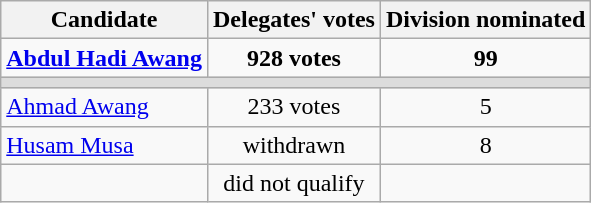<table class=wikitable style=text-align:center>
<tr>
<th>Candidate</th>
<th>Delegates' votes</th>
<th>Division nominated</th>
</tr>
<tr>
<td align=left><strong><a href='#'>Abdul Hadi Awang</a></strong></td>
<td><strong>928 votes</strong></td>
<td><strong>99</strong></td>
</tr>
<tr>
<td colspan=3 bgcolor=dcdcdc></td>
</tr>
<tr>
<td align=left><a href='#'>Ahmad Awang</a></td>
<td>233 votes</td>
<td>5</td>
</tr>
<tr>
<td align=left><a href='#'>Husam Musa</a></td>
<td>withdrawn</td>
<td>8</td>
</tr>
<tr>
<td align=left></td>
<td>did not qualify</td>
<td></td>
</tr>
</table>
